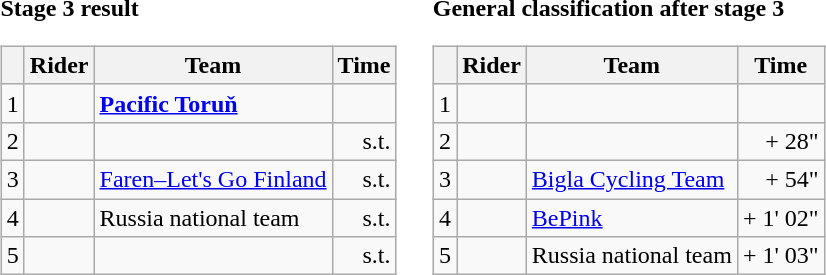<table>
<tr>
<td><strong>Stage 3 result</strong><br><table class="wikitable">
<tr>
<th></th>
<th>Rider</th>
<th>Team</th>
<th>Time</th>
</tr>
<tr>
<td>1</td>
<td><strong></strong></td>
<td><strong><a href='#'>Pacific Toruň</a></strong></td>
<td align="right"><strong></strong></td>
</tr>
<tr>
<td>2</td>
<td> </td>
<td></td>
<td align="right">s.t.</td>
</tr>
<tr>
<td>3</td>
<td></td>
<td><a href='#'>Faren–Let's Go Finland</a></td>
<td align="right">s.t.</td>
</tr>
<tr>
<td>4</td>
<td></td>
<td>Russia national team</td>
<td align="right">s.t.</td>
</tr>
<tr>
<td>5</td>
<td>  </td>
<td></td>
<td align="right">s.t.</td>
</tr>
</table>
</td>
<td></td>
<td><strong>General classification after stage 3</strong><br><table class="wikitable">
<tr>
<th></th>
<th>Rider</th>
<th>Team</th>
<th>Time</th>
</tr>
<tr>
<td>1</td>
<td><strong></strong> </td>
<td><strong></strong></td>
<td align="right"><strong></strong></td>
</tr>
<tr>
<td>2</td>
<td></td>
<td></td>
<td align="right">+ 28"</td>
</tr>
<tr>
<td>3</td>
<td></td>
<td><a href='#'>Bigla Cycling Team</a></td>
<td align="right">+ 54"</td>
</tr>
<tr>
<td>4</td>
<td> </td>
<td><a href='#'>BePink</a></td>
<td align="right">+ 1' 02"</td>
</tr>
<tr>
<td>5</td>
<td></td>
<td>Russia national team</td>
<td align="right">+ 1' 03"</td>
</tr>
</table>
</td>
</tr>
</table>
